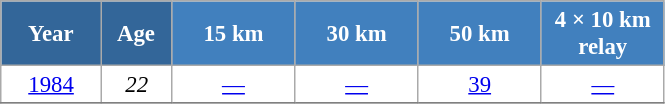<table class="wikitable" style="font-size:95%; text-align:center; border:grey solid 1px; border-collapse:collapse; background:#ffffff;">
<tr>
<th style="background-color:#369; color:white; width:60px;"> Year </th>
<th style="background-color:#369; color:white; width:40px;"> Age </th>
<th style="background-color:#4180be; color:white; width:75px;"> 15 km </th>
<th style="background-color:#4180be; color:white; width:75px;"> 30 km </th>
<th style="background-color:#4180be; color:white; width:75px;"> 50 km </th>
<th style="background-color:#4180be; color:white; width:75px;"> 4 × 10 km <br> relay </th>
</tr>
<tr>
<td><a href='#'>1984</a></td>
<td><em>22</em></td>
<td><a href='#'>—</a></td>
<td><a href='#'>—</a></td>
<td><a href='#'>39</a></td>
<td><a href='#'>—</a></td>
</tr>
<tr>
</tr>
</table>
